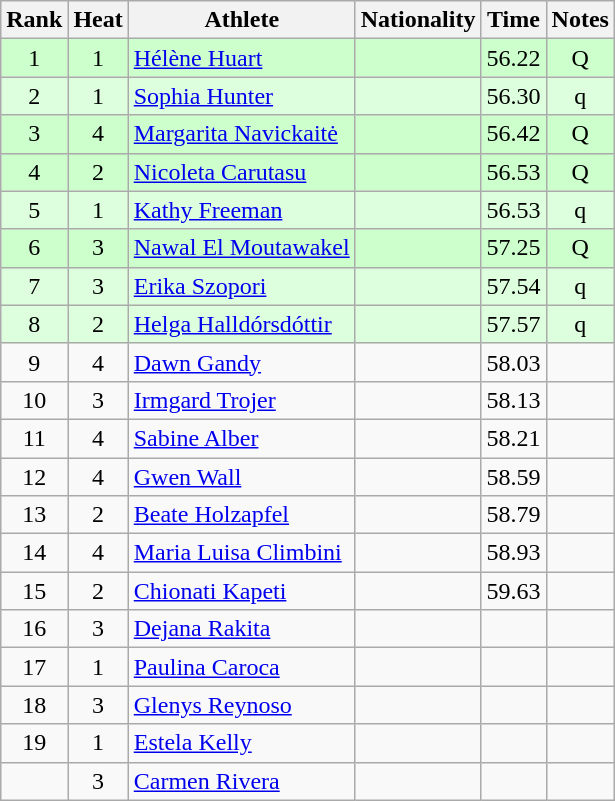<table class="wikitable sortable" style="text-align:center">
<tr>
<th>Rank</th>
<th>Heat</th>
<th>Athlete</th>
<th>Nationality</th>
<th>Time</th>
<th>Notes</th>
</tr>
<tr bgcolor=ccffcc>
<td>1</td>
<td>1</td>
<td align=left><a href='#'>Hélène Huart</a></td>
<td align=left></td>
<td>56.22</td>
<td>Q</td>
</tr>
<tr bgcolor=ddffdd>
<td>2</td>
<td>1</td>
<td align=left><a href='#'>Sophia Hunter</a></td>
<td align=left></td>
<td>56.30</td>
<td>q</td>
</tr>
<tr bgcolor=ccffcc>
<td>3</td>
<td>4</td>
<td align=left><a href='#'>Margarita Navickaitė</a></td>
<td align=left></td>
<td>56.42</td>
<td>Q</td>
</tr>
<tr bgcolor=ccffcc>
<td>4</td>
<td>2</td>
<td align=left><a href='#'>Nicoleta Carutasu</a></td>
<td align=left></td>
<td>56.53</td>
<td>Q</td>
</tr>
<tr bgcolor=ddffdd>
<td>5</td>
<td>1</td>
<td align=left><a href='#'>Kathy Freeman</a></td>
<td align=left></td>
<td>56.53</td>
<td>q</td>
</tr>
<tr bgcolor=ccffcc>
<td>6</td>
<td>3</td>
<td align=left><a href='#'>Nawal El Moutawakel</a></td>
<td align=left></td>
<td>57.25</td>
<td>Q</td>
</tr>
<tr bgcolor=ddffdd>
<td>7</td>
<td>3</td>
<td align=left><a href='#'>Erika Szopori</a></td>
<td align=left></td>
<td>57.54</td>
<td>q</td>
</tr>
<tr bgcolor=ddffdd>
<td>8</td>
<td>2</td>
<td align=left><a href='#'>Helga Halldórsdóttir</a></td>
<td align=left></td>
<td>57.57</td>
<td>q</td>
</tr>
<tr>
<td>9</td>
<td>4</td>
<td align=left><a href='#'>Dawn Gandy</a></td>
<td align=left></td>
<td>58.03</td>
<td></td>
</tr>
<tr>
<td>10</td>
<td>3</td>
<td align=left><a href='#'>Irmgard Trojer</a></td>
<td align=left></td>
<td>58.13</td>
<td></td>
</tr>
<tr>
<td>11</td>
<td>4</td>
<td align=left><a href='#'>Sabine Alber</a></td>
<td align=left></td>
<td>58.21</td>
<td></td>
</tr>
<tr>
<td>12</td>
<td>4</td>
<td align=left><a href='#'>Gwen Wall</a></td>
<td align=left></td>
<td>58.59</td>
<td></td>
</tr>
<tr>
<td>13</td>
<td>2</td>
<td align=left><a href='#'>Beate Holzapfel</a></td>
<td align=left></td>
<td>58.79</td>
<td></td>
</tr>
<tr>
<td>14</td>
<td>4</td>
<td align=left><a href='#'>Maria Luisa Climbini</a></td>
<td align=left></td>
<td>58.93</td>
<td></td>
</tr>
<tr>
<td>15</td>
<td>2</td>
<td align=left><a href='#'>Chionati Kapeti</a></td>
<td align=left></td>
<td>59.63</td>
<td></td>
</tr>
<tr>
<td>16</td>
<td>3</td>
<td align=left><a href='#'>Dejana Rakita</a></td>
<td align=left></td>
<td></td>
<td></td>
</tr>
<tr>
<td>17</td>
<td>1</td>
<td align=left><a href='#'>Paulina Caroca</a></td>
<td align=left></td>
<td></td>
<td></td>
</tr>
<tr>
<td>18</td>
<td>3</td>
<td align=left><a href='#'>Glenys Reynoso</a></td>
<td align=left></td>
<td></td>
<td></td>
</tr>
<tr>
<td>19</td>
<td>1</td>
<td align=left><a href='#'>Estela Kelly</a></td>
<td align=left></td>
<td></td>
<td></td>
</tr>
<tr>
<td></td>
<td>3</td>
<td align=left><a href='#'>Carmen Rivera</a></td>
<td align=left></td>
<td></td>
<td></td>
</tr>
</table>
